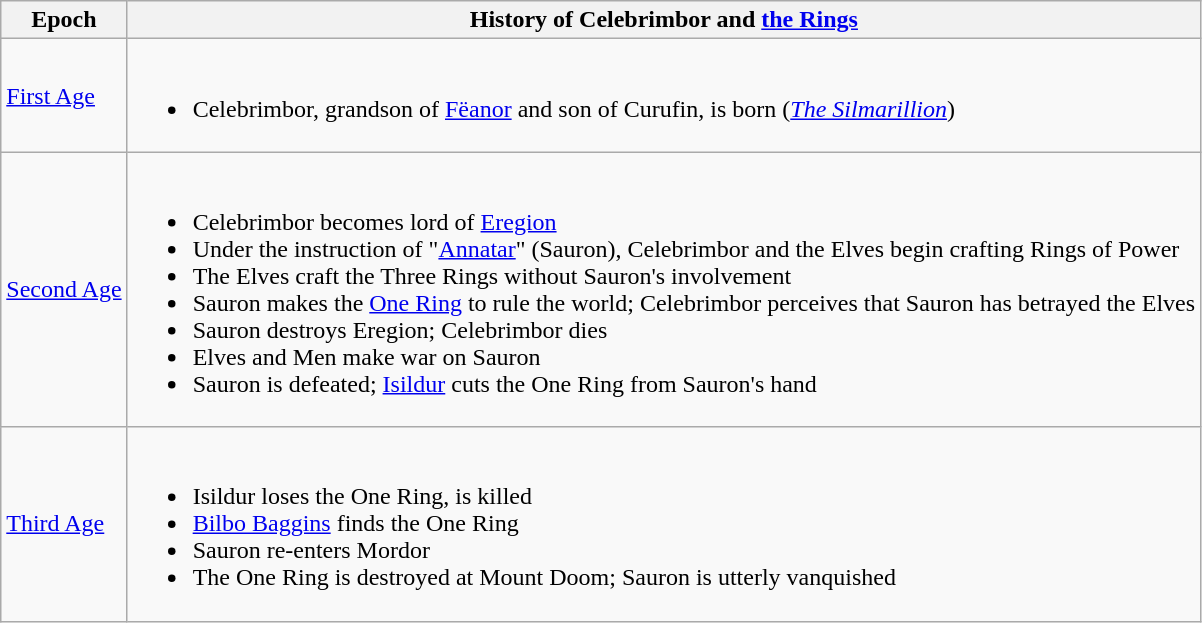<table class="wikitable floatright">
<tr>
<th>Epoch</th>
<th>History of Celebrimbor and <a href='#'>the Rings</a></th>
</tr>
<tr>
<td><a href='#'>First Age</a></td>
<td><br><ul><li>Celebrimbor, grandson of <a href='#'>Fëanor</a> and son of Curufin, is born (<em><a href='#'>The Silmarillion</a></em>)</li></ul></td>
</tr>
<tr>
<td><a href='#'>Second Age</a></td>
<td><br><ul><li>Celebrimbor becomes lord of <a href='#'>Eregion</a></li><li>Under the instruction of "<a href='#'>Annatar</a>" (Sauron), Celebrimbor and the Elves begin crafting Rings of Power</li><li>The Elves craft the Three Rings without Sauron's involvement</li><li>Sauron makes the <a href='#'>One Ring</a> to rule the world; Celebrimbor perceives that Sauron has betrayed the Elves</li><li>Sauron destroys Eregion; Celebrimbor dies</li><li>Elves and Men make war on Sauron</li><li>Sauron is defeated; <a href='#'>Isildur</a> cuts the One Ring from Sauron's hand</li></ul></td>
</tr>
<tr>
<td><a href='#'>Third Age</a></td>
<td><br><ul><li>Isildur loses the One Ring, is killed</li><li><a href='#'>Bilbo Baggins</a> finds the One Ring</li><li>Sauron re-enters Mordor</li><li>The One Ring is destroyed at Mount Doom; Sauron is utterly vanquished</li></ul></td>
</tr>
</table>
